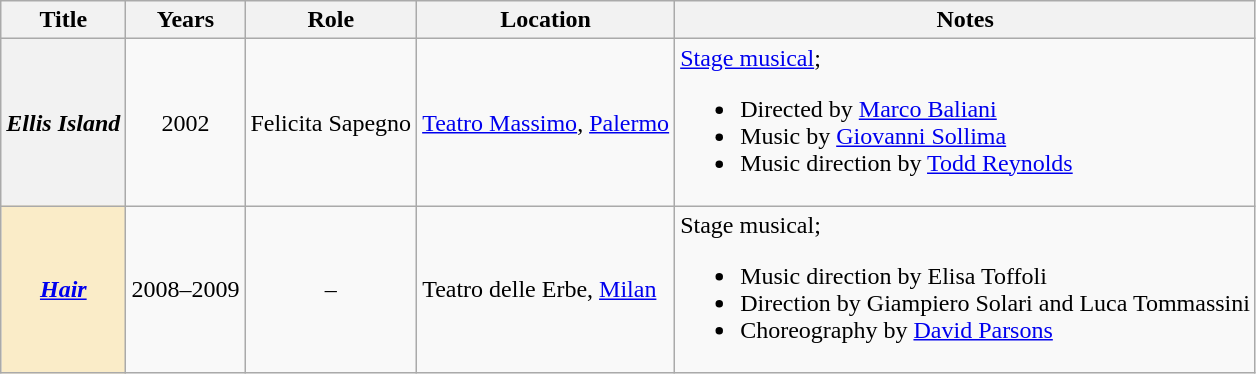<table class="wikitable plainrowheaders sortable">
<tr>
<th scope="col">Title</th>
<th scope="col">Years</th>
<th scope="col">Role</th>
<th scope="col">Location</th>
<th scope="col">Notes</th>
</tr>
<tr>
<th scope="row"><em>Ellis Island</em></th>
<td style="text-align:center;">2002</td>
<td style="text-align:center;">Felicita Sapegno</td>
<td><a href='#'>Teatro Massimo</a>, <a href='#'>Palermo</a></td>
<td><a href='#'>Stage musical</a>;<br><ul><li>Directed by <a href='#'>Marco Baliani</a></li><li>Music by <a href='#'>Giovanni Sollima</a></li><li>Music direction by <a href='#'>Todd Reynolds</a></li></ul></td>
</tr>
<tr>
<th scope="row" style="background-color:#faecc8;"><a href='#'><em>Hair</em></a></th>
<td>2008–2009</td>
<td style="text-align:center;">–</td>
<td>Teatro delle Erbe, <a href='#'>Milan</a></td>
<td>Stage musical;<br><ul><li>Music direction by Elisa Toffoli</li><li>Direction by Giampiero Solari and Luca Tommassini</li><li>Choreography by <a href='#'>David Parsons</a></li></ul></td>
</tr>
</table>
